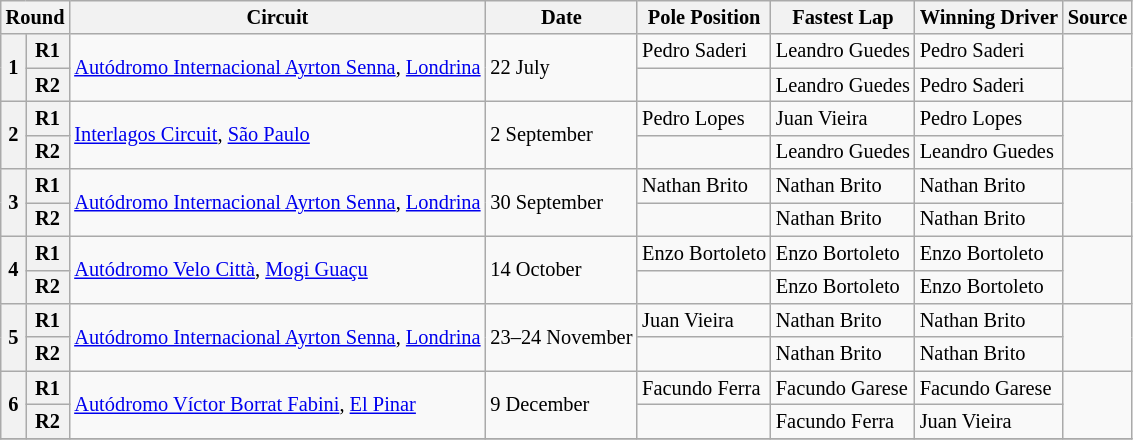<table class="wikitable" style="font-size:85%">
<tr>
<th colspan=2>Round</th>
<th>Circuit</th>
<th>Date</th>
<th>Pole Position</th>
<th>Fastest Lap</th>
<th>Winning Driver</th>
<th>Source</th>
</tr>
<tr>
<th rowspan=2>1</th>
<th>R1</th>
<td rowspan=2> <a href='#'>Autódromo Internacional Ayrton Senna</a>, <a href='#'>Londrina</a></td>
<td rowspan=2>22 July</td>
<td> Pedro Saderi</td>
<td> Leandro Guedes</td>
<td> Pedro Saderi</td>
<td rowspan=2 align=center></td>
</tr>
<tr>
<th>R2</th>
<td></td>
<td> Leandro Guedes</td>
<td> Pedro Saderi</td>
</tr>
<tr>
<th rowspan=2>2</th>
<th>R1</th>
<td rowspan=2> <a href='#'>Interlagos Circuit</a>, <a href='#'>São Paulo</a></td>
<td rowspan=2>2 September</td>
<td> Pedro Lopes</td>
<td> Juan Vieira</td>
<td> Pedro Lopes</td>
<td rowspan=2 align=center></td>
</tr>
<tr>
<th>R2</th>
<td></td>
<td> Leandro Guedes</td>
<td> Leandro Guedes</td>
</tr>
<tr>
<th rowspan=2>3</th>
<th>R1</th>
<td rowspan=2> <a href='#'>Autódromo Internacional Ayrton Senna</a>, <a href='#'>Londrina</a></td>
<td rowspan=2>30 September</td>
<td> Nathan Brito</td>
<td> Nathan Brito</td>
<td> Nathan Brito</td>
<td rowspan=2 align=center></td>
</tr>
<tr>
<th>R2</th>
<td></td>
<td> Nathan Brito</td>
<td> Nathan Brito</td>
</tr>
<tr>
<th rowspan=2>4</th>
<th>R1</th>
<td rowspan=2> <a href='#'>Autódromo Velo Città</a>,  <a href='#'>Mogi Guaçu</a></td>
<td rowspan=2>14 October</td>
<td> Enzo Bortoleto</td>
<td> Enzo Bortoleto</td>
<td> Enzo Bortoleto</td>
<td rowspan=2 align=center></td>
</tr>
<tr>
<th>R2</th>
<td></td>
<td> Enzo Bortoleto</td>
<td> Enzo Bortoleto</td>
</tr>
<tr>
<th rowspan=2>5</th>
<th>R1</th>
<td rowspan=2> <a href='#'>Autódromo Internacional Ayrton Senna</a>, <a href='#'>Londrina</a></td>
<td rowspan=2>23–24 November</td>
<td> Juan Vieira</td>
<td> Nathan Brito</td>
<td> Nathan Brito</td>
<td rowspan=2 align=center></td>
</tr>
<tr>
<th>R2</th>
<td></td>
<td> Nathan Brito</td>
<td> Nathan Brito</td>
</tr>
<tr>
<th rowspan=2>6</th>
<th>R1</th>
<td rowspan=2> <a href='#'>Autódromo Víctor Borrat Fabini</a>, <a href='#'>El Pinar</a></td>
<td rowspan=2>9 December</td>
<td> Facundo Ferra</td>
<td> Facundo Garese</td>
<td> Facundo Garese</td>
<td rowspan=2 align=center></td>
</tr>
<tr>
<th>R2</th>
<td></td>
<td> Facundo Ferra</td>
<td> Juan Vieira</td>
</tr>
<tr>
</tr>
</table>
